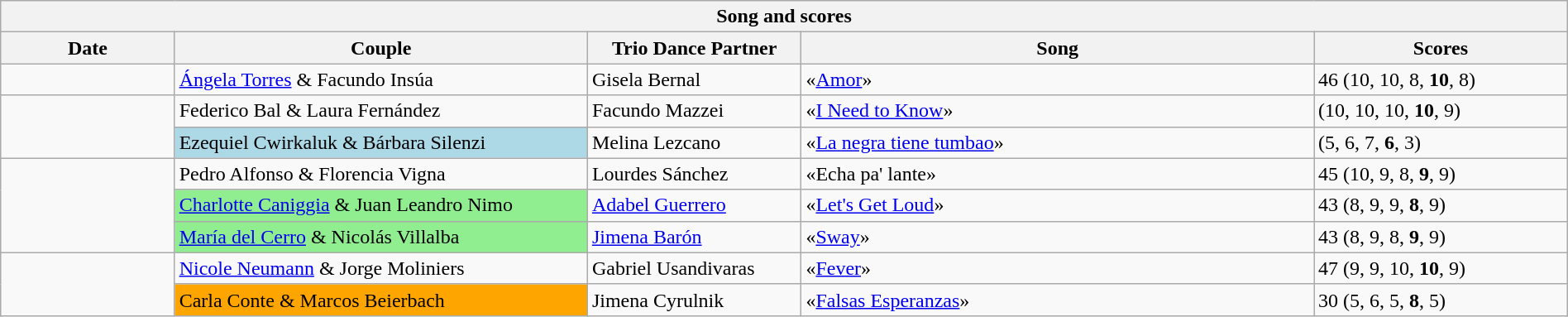<table class="wikitable collapsible collapsed" style=" text-align: align; width: 100%;">
<tr>
<th colspan="11" style="with: 100%;" align="center">Song and scores</th>
</tr>
<tr>
<th width=80>Date</th>
<th width=200>Couple</th>
<th width=100>Trio Dance Partner</th>
<th width=250>Song</th>
<th width=120>Scores</th>
</tr>
<tr>
<td rowspan="1"></td>
<td bgcolor=""><a href='#'>Ángela Torres</a> & Facundo Insúa</td>
<td bgcolor="">Gisela Bernal</td>
<td>«<a href='#'>Amor</a>» </td>
<td>46 (10, 10, 8, <strong>10</strong>, 8)</td>
</tr>
<tr>
<td rowspan="2"></td>
<td bgcolor="">Federico Bal & Laura Fernández</td>
<td bgcolor="">Facundo Mazzei</td>
<td>«<a href='#'>I Need to Know</a>» </td>
<td> (10, 10, 10, <strong>10</strong>, 9)</td>
</tr>
<tr>
<td bgcolor="lightblue">Ezequiel Cwirkaluk & Bárbara Silenzi</td>
<td bgcolor="">Melina Lezcano</td>
<td>«<a href='#'>La negra tiene tumbao</a>» </td>
<td> (5, 6, 7, <strong>6</strong>, 3)</td>
</tr>
<tr>
<td rowspan="3"></td>
<td bgcolor="">Pedro Alfonso & Florencia Vigna</td>
<td bgcolor="">Lourdes Sánchez</td>
<td>«Echa pa' lante» </td>
<td>45 (10, 9, 8, <strong>9</strong>, 9)</td>
</tr>
<tr>
<td bgcolor="lightgreen"><a href='#'>Charlotte Caniggia</a> & Juan Leandro Nimo</td>
<td bgcolor=""><a href='#'>Adabel Guerrero</a></td>
<td>«<a href='#'>Let's Get Loud</a>» </td>
<td>43 (8, 9, 9, <strong>8</strong>, 9)</td>
</tr>
<tr>
<td bgcolor="lightgreen"><a href='#'>María del Cerro</a> & Nicolás Villalba</td>
<td bgcolor=""><a href='#'>Jimena Barón</a></td>
<td>«<a href='#'>Sway</a>» </td>
<td>43 (8, 9, 8, <strong>9</strong>, 9)</td>
</tr>
<tr>
<td rowspan="2"></td>
<td bgcolor=""><a href='#'>Nicole Neumann</a> & Jorge Moliniers</td>
<td bgcolor="">Gabriel Usandivaras</td>
<td>«<a href='#'>Fever</a>» </td>
<td>47 (9, 9, 10, <strong>10</strong>, 9)</td>
</tr>
<tr>
<td bgcolor="orange">Carla Conte & Marcos Beierbach</td>
<td bgcolor="">Jimena Cyrulnik</td>
<td>«<a href='#'>Falsas Esperanzas</a>» </td>
<td>30 (5, 6, 5, <strong>8</strong>, 5)</td>
</tr>
</table>
